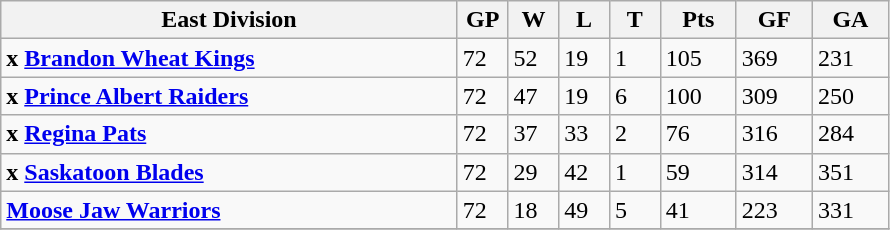<table class="wikitable">
<tr>
<th width="45%">East Division</th>
<th width="5%">GP</th>
<th width="5%">W</th>
<th width="5%">L</th>
<th width="5%">T</th>
<th width="7.5%">Pts</th>
<th width="7.5%">GF</th>
<th width="7.5%">GA</th>
</tr>
<tr>
<td><strong>x <a href='#'>Brandon Wheat Kings</a></strong></td>
<td>72</td>
<td>52</td>
<td>19</td>
<td>1</td>
<td>105</td>
<td>369</td>
<td>231</td>
</tr>
<tr>
<td><strong>x <a href='#'>Prince Albert Raiders</a></strong></td>
<td>72</td>
<td>47</td>
<td>19</td>
<td>6</td>
<td>100</td>
<td>309</td>
<td>250</td>
</tr>
<tr>
<td><strong>x <a href='#'>Regina Pats</a></strong></td>
<td>72</td>
<td>37</td>
<td>33</td>
<td>2</td>
<td>76</td>
<td>316</td>
<td>284</td>
</tr>
<tr>
<td><strong>x <a href='#'>Saskatoon Blades</a></strong></td>
<td>72</td>
<td>29</td>
<td>42</td>
<td>1</td>
<td>59</td>
<td>314</td>
<td>351</td>
</tr>
<tr>
<td><strong><a href='#'>Moose Jaw Warriors</a></strong></td>
<td>72</td>
<td>18</td>
<td>49</td>
<td>5</td>
<td>41</td>
<td>223</td>
<td>331</td>
</tr>
<tr>
</tr>
</table>
